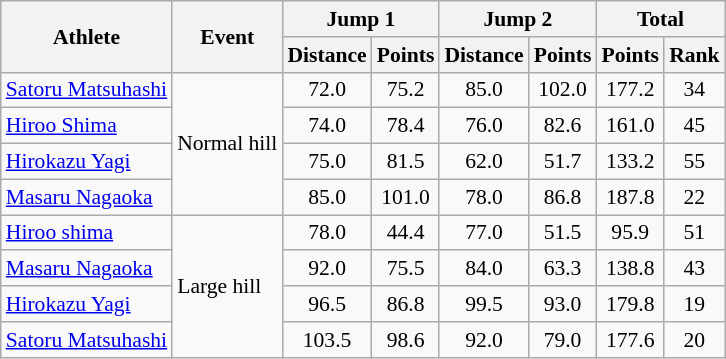<table class="wikitable" style="font-size:90%">
<tr>
<th rowspan="2">Athlete</th>
<th rowspan="2">Event</th>
<th colspan="2">Jump 1</th>
<th colspan="2">Jump 2</th>
<th colspan="2">Total</th>
</tr>
<tr>
<th>Distance</th>
<th>Points</th>
<th>Distance</th>
<th>Points</th>
<th>Points</th>
<th>Rank</th>
</tr>
<tr>
<td><a href='#'>Satoru Matsuhashi</a></td>
<td rowspan="4">Normal hill</td>
<td align="center">72.0</td>
<td align="center">75.2</td>
<td align="center">85.0</td>
<td align="center">102.0</td>
<td align="center">177.2</td>
<td align="center">34</td>
</tr>
<tr>
<td><a href='#'>Hiroo Shima</a></td>
<td align="center">74.0</td>
<td align="center">78.4</td>
<td align="center">76.0</td>
<td align="center">82.6</td>
<td align="center">161.0</td>
<td align="center">45</td>
</tr>
<tr>
<td><a href='#'>Hirokazu Yagi</a></td>
<td align="center">75.0</td>
<td align="center">81.5</td>
<td align="center">62.0</td>
<td align="center">51.7</td>
<td align="center">133.2</td>
<td align="center">55</td>
</tr>
<tr>
<td><a href='#'>Masaru Nagaoka</a></td>
<td align="center">85.0</td>
<td align="center">101.0</td>
<td align="center">78.0</td>
<td align="center">86.8</td>
<td align="center">187.8</td>
<td align="center">22</td>
</tr>
<tr>
<td><a href='#'>Hiroo shima</a></td>
<td rowspan="4">Large hill</td>
<td align="center">78.0</td>
<td align="center">44.4</td>
<td align="center">77.0</td>
<td align="center">51.5</td>
<td align="center">95.9</td>
<td align="center">51</td>
</tr>
<tr>
<td><a href='#'>Masaru Nagaoka</a></td>
<td align="center">92.0</td>
<td align="center">75.5</td>
<td align="center">84.0</td>
<td align="center">63.3</td>
<td align="center">138.8</td>
<td align="center">43</td>
</tr>
<tr>
<td><a href='#'>Hirokazu Yagi</a></td>
<td align="center">96.5</td>
<td align="center">86.8</td>
<td align="center">99.5</td>
<td align="center">93.0</td>
<td align="center">179.8</td>
<td align="center">19</td>
</tr>
<tr>
<td><a href='#'>Satoru Matsuhashi</a></td>
<td align="center">103.5</td>
<td align="center">98.6</td>
<td align="center">92.0</td>
<td align="center">79.0</td>
<td align="center">177.6</td>
<td align="center">20</td>
</tr>
</table>
